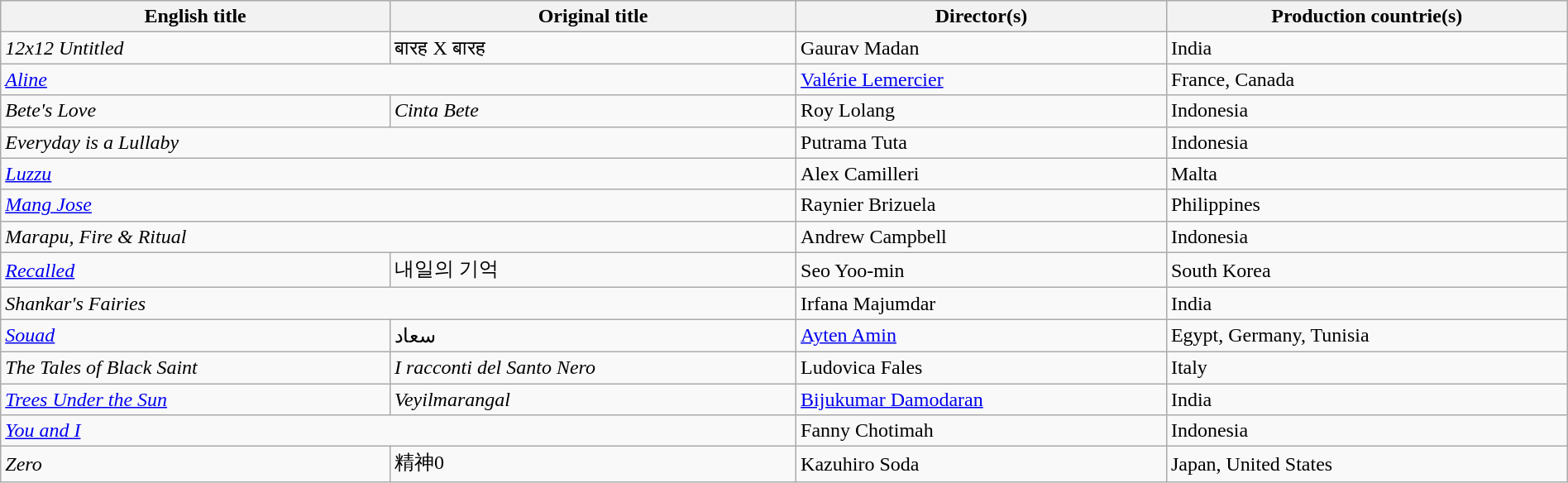<table class="sortable wikitable" style="width:100%; margin-bottom:4px">
<tr>
<th scope="col">English title</th>
<th scope="col">Original title</th>
<th scope="col">Director(s)</th>
<th scope="col">Production countrie(s)</th>
</tr>
<tr>
<td><em>12x12 Untitled</em></td>
<td>बारह X बारह</td>
<td>Gaurav Madan</td>
<td>India</td>
</tr>
<tr>
<td colspan="2"><em><a href='#'>Aline</a></em></td>
<td><a href='#'>Valérie Lemercier</a></td>
<td>France, Canada</td>
</tr>
<tr>
<td><em>Bete's Love</em></td>
<td><em>Cinta Bete</em></td>
<td>Roy Lolang</td>
<td>Indonesia</td>
</tr>
<tr>
<td colspan="2"><em>Everyday is a Lullaby</em></td>
<td>Putrama Tuta</td>
<td>Indonesia</td>
</tr>
<tr>
<td colspan="2"><em><a href='#'>Luzzu</a></em></td>
<td>Alex Camilleri</td>
<td>Malta</td>
</tr>
<tr>
<td colspan="2"><em><a href='#'>Mang Jose</a></em></td>
<td>Raynier Brizuela</td>
<td>Philippines</td>
</tr>
<tr>
<td colspan="2"><em>Marapu, Fire & Ritual</em></td>
<td>Andrew Campbell</td>
<td>Indonesia</td>
</tr>
<tr>
<td><em><a href='#'>Recalled</a></em></td>
<td>내일의 기억</td>
<td>Seo Yoo-min</td>
<td>South Korea</td>
</tr>
<tr>
<td colspan="2"><em>Shankar's Fairies</em></td>
<td>Irfana Majumdar</td>
<td>India</td>
</tr>
<tr>
<td><em><a href='#'>Souad</a></em></td>
<td>سعاد</td>
<td><a href='#'>Ayten Amin</a></td>
<td>Egypt, Germany, Tunisia</td>
</tr>
<tr>
<td><em>The Tales of Black Saint</em></td>
<td><em>I racconti del Santo Nero</em></td>
<td>Ludovica Fales</td>
<td>Italy</td>
</tr>
<tr>
<td><em><a href='#'>Trees Under the Sun</a></em></td>
<td><em>Veyilmarangal</em></td>
<td><a href='#'>Bijukumar Damodaran</a></td>
<td>India</td>
</tr>
<tr>
<td colspan="2"><em><a href='#'>You and I</a></em></td>
<td>Fanny Chotimah</td>
<td>Indonesia</td>
</tr>
<tr>
<td><em>Zero</em></td>
<td>精神0</td>
<td>Kazuhiro Soda</td>
<td>Japan, United States</td>
</tr>
</table>
